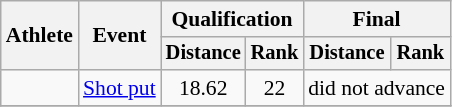<table class="wikitable" style="font-size:90%; text-align:center">
<tr>
<th rowspan=2>Athlete</th>
<th rowspan=2>Event</th>
<th colspan=2>Qualification</th>
<th colspan=2>Final</th>
</tr>
<tr style="font-size:95%">
<th>Distance</th>
<th>Rank</th>
<th>Distance</th>
<th>Rank</th>
</tr>
<tr>
<td align=left></td>
<td align=left><a href='#'>Shot put</a></td>
<td>18.62</td>
<td>22</td>
<td colspan=2>did not advance</td>
</tr>
<tr>
</tr>
</table>
